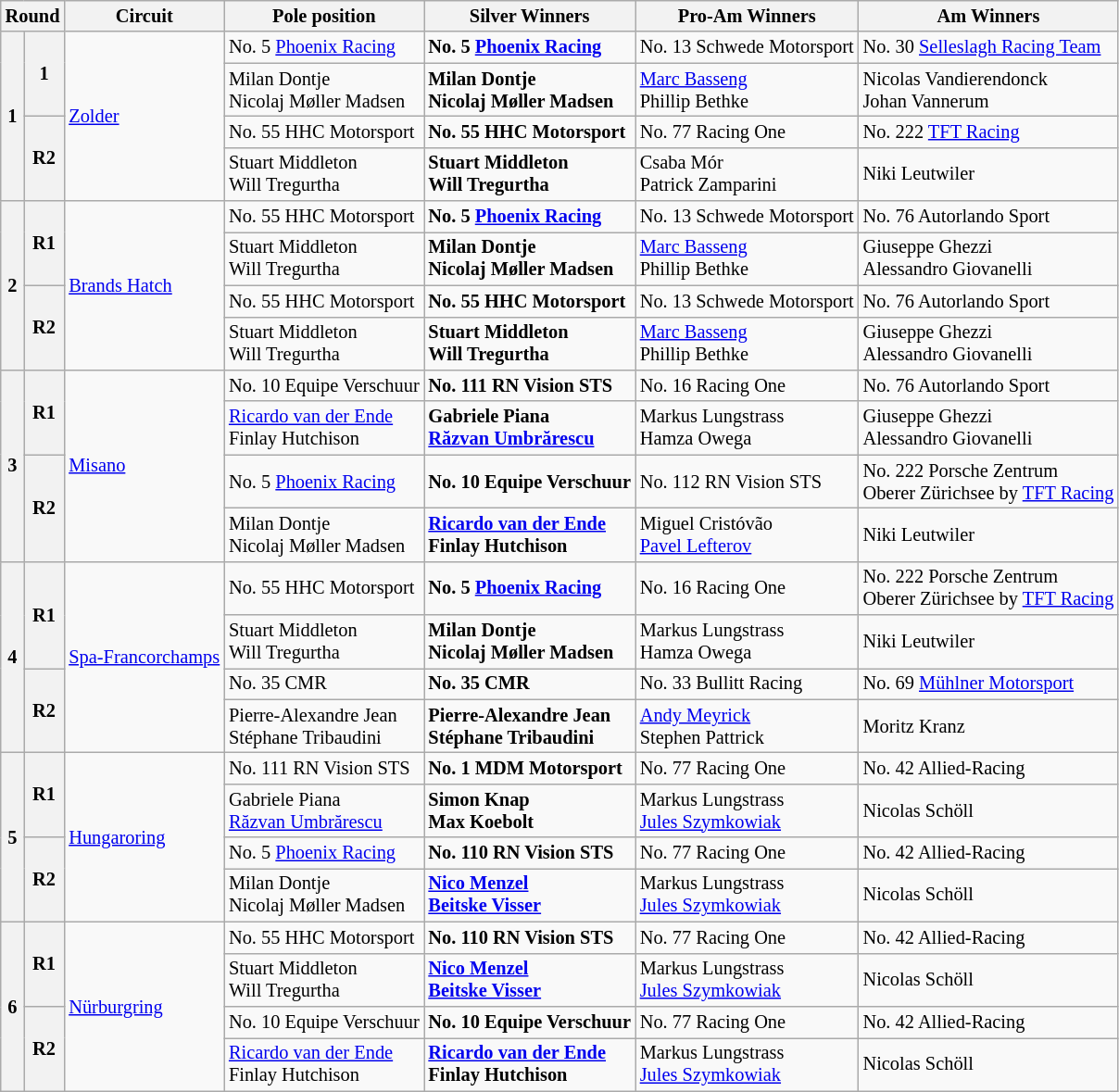<table class="wikitable" style="font-size: 85%;">
<tr>
<th colspan=2>Round</th>
<th>Circuit</th>
<th>Pole position</th>
<th>Silver Winners</th>
<th>Pro-Am Winners</th>
<th>Am Winners</th>
</tr>
<tr>
<th rowspan=4>1</th>
<th rowspan=2>1</th>
<td rowspan=4> <a href='#'>Zolder</a></td>
<td> No. 5 <a href='#'>Phoenix Racing</a></td>
<td><strong> No. 5 <a href='#'>Phoenix Racing</a></strong></td>
<td> No. 13 Schwede Motorsport</td>
<td> No. 30 <a href='#'>Selleslagh Racing Team</a></td>
</tr>
<tr>
<td> Milan Dontje<br> Nicolaj Møller Madsen</td>
<td><strong> Milan Dontje<br> Nicolaj Møller Madsen</strong></td>
<td> <a href='#'>Marc Basseng</a><br> Phillip Bethke</td>
<td> Nicolas Vandierendonck<br> Johan Vannerum</td>
</tr>
<tr>
<th rowspan=2>R2</th>
<td> No. 55 HHC Motorsport</td>
<td><strong> No. 55 HHC Motorsport</strong></td>
<td> No. 77 Racing One</td>
<td> No. 222 <a href='#'>TFT Racing</a></td>
</tr>
<tr>
<td> Stuart Middleton<br> Will Tregurtha</td>
<td><strong> Stuart Middleton<br> Will Tregurtha</strong></td>
<td> Csaba Mór<br> Patrick Zamparini</td>
<td> Niki Leutwiler</td>
</tr>
<tr>
<th rowspan=4>2</th>
<th rowspan=2>R1</th>
<td rowspan=4> <a href='#'>Brands Hatch</a></td>
<td> No. 55 HHC Motorsport</td>
<td><strong> No. 5 <a href='#'>Phoenix Racing</a></strong></td>
<td> No. 13 Schwede Motorsport</td>
<td> No. 76 Autorlando Sport</td>
</tr>
<tr>
<td> Stuart Middleton<br> Will Tregurtha</td>
<td><strong> Milan Dontje<br> Nicolaj Møller Madsen</strong></td>
<td> <a href='#'>Marc Basseng</a><br> Phillip Bethke</td>
<td> Giuseppe Ghezzi<br> Alessandro Giovanelli</td>
</tr>
<tr>
<th rowspan=2>R2</th>
<td> No. 55 HHC Motorsport</td>
<td><strong> No. 55 HHC Motorsport</strong></td>
<td> No. 13 Schwede Motorsport</td>
<td> No. 76 Autorlando Sport</td>
</tr>
<tr>
<td> Stuart Middleton<br> Will Tregurtha</td>
<td><strong> Stuart Middleton<br> Will Tregurtha</strong></td>
<td> <a href='#'>Marc Basseng</a><br> Phillip Bethke</td>
<td> Giuseppe Ghezzi<br> Alessandro Giovanelli</td>
</tr>
<tr>
<th rowspan=4>3</th>
<th rowspan=2>R1</th>
<td rowspan=4> <a href='#'>Misano</a></td>
<td> No. 10 Equipe Verschuur</td>
<td><strong> No. 111 RN Vision STS</strong></td>
<td> No. 16 Racing One</td>
<td> No. 76 Autorlando Sport</td>
</tr>
<tr>
<td> <a href='#'>Ricardo van der Ende</a><br> Finlay Hutchison</td>
<td><strong> Gabriele Piana<br> <a href='#'>Răzvan Umbrărescu</a></strong></td>
<td> Markus Lungstrass<br> Hamza Owega</td>
<td> Giuseppe Ghezzi<br> Alessandro Giovanelli</td>
</tr>
<tr>
<th rowspan=2>R2</th>
<td> No. 5 <a href='#'>Phoenix Racing</a></td>
<td><strong> No. 10 Equipe Verschuur</strong></td>
<td> No. 112 RN Vision STS</td>
<td> No. 222 Porsche Zentrum<br>Oberer Zürichsee by <a href='#'>TFT Racing</a></td>
</tr>
<tr>
<td> Milan Dontje<br> Nicolaj Møller Madsen</td>
<td><strong> <a href='#'>Ricardo van der Ende</a><br> Finlay Hutchison</strong></td>
<td> Miguel Cristóvão<br> <a href='#'>Pavel Lefterov</a></td>
<td> Niki Leutwiler</td>
</tr>
<tr>
<th rowspan=4>4</th>
<th rowspan=2>R1</th>
<td rowspan=4> <a href='#'>Spa-Francorchamps</a></td>
<td> No. 55 HHC Motorsport</td>
<td><strong> No. 5 <a href='#'>Phoenix Racing</a></strong></td>
<td> No. 16 Racing One</td>
<td> No. 222 Porsche Zentrum<br>Oberer Zürichsee by <a href='#'>TFT Racing</a></td>
</tr>
<tr>
<td> Stuart Middleton<br> Will Tregurtha</td>
<td><strong> Milan Dontje<br> Nicolaj Møller Madsen</strong></td>
<td> Markus Lungstrass<br> Hamza Owega</td>
<td> Niki Leutwiler</td>
</tr>
<tr>
<th rowspan=2>R2</th>
<td> No. 35 CMR</td>
<td><strong> No. 35 CMR</strong></td>
<td> No. 33 Bullitt Racing</td>
<td> No. 69 <a href='#'>Mühlner Motorsport</a></td>
</tr>
<tr>
<td> Pierre-Alexandre Jean<br> Stéphane Tribaudini</td>
<td><strong> Pierre-Alexandre Jean<br> Stéphane Tribaudini</strong></td>
<td> <a href='#'>Andy Meyrick</a><br> Stephen Pattrick</td>
<td> Moritz Kranz</td>
</tr>
<tr>
<th rowspan=4>5</th>
<th rowspan=2>R1</th>
<td rowspan=4> <a href='#'>Hungaroring</a></td>
<td> No. 111 RN Vision STS</td>
<td><strong> No. 1 MDM Motorsport</strong></td>
<td> No. 77 Racing One</td>
<td> No. 42 Allied-Racing</td>
</tr>
<tr>
<td> Gabriele Piana<br> <a href='#'>Răzvan Umbrărescu</a></td>
<td><strong> Simon Knap<br> Max Koebolt</strong></td>
<td> Markus Lungstrass<br> <a href='#'>Jules Szymkowiak</a></td>
<td> Nicolas Schöll</td>
</tr>
<tr>
<th rowspan=2>R2</th>
<td> No. 5 <a href='#'>Phoenix Racing</a></td>
<td><strong> No. 110 RN Vision STS</strong></td>
<td> No. 77 Racing One</td>
<td> No. 42 Allied-Racing</td>
</tr>
<tr>
<td> Milan Dontje<br> Nicolaj Møller Madsen</td>
<td><strong> <a href='#'>Nico Menzel</a><br> <a href='#'>Beitske Visser</a></strong></td>
<td> Markus Lungstrass<br> <a href='#'>Jules Szymkowiak</a></td>
<td> Nicolas Schöll</td>
</tr>
<tr>
<th rowspan=4>6</th>
<th rowspan=2>R1</th>
<td rowspan=4> <a href='#'>Nürburgring</a></td>
<td> No. 55 HHC Motorsport</td>
<td><strong> No. 110 RN Vision STS</strong></td>
<td> No. 77 Racing One</td>
<td> No. 42 Allied-Racing</td>
</tr>
<tr>
<td> Stuart Middleton<br> Will Tregurtha</td>
<td><strong> <a href='#'>Nico Menzel</a><br> <a href='#'>Beitske Visser</a></strong></td>
<td> Markus Lungstrass<br> <a href='#'>Jules Szymkowiak</a></td>
<td> Nicolas Schöll</td>
</tr>
<tr>
<th rowspan=2>R2</th>
<td> No. 10 Equipe Verschuur</td>
<td><strong> No. 10 Equipe Verschuur</strong></td>
<td> No. 77 Racing One</td>
<td> No. 42 Allied-Racing</td>
</tr>
<tr>
<td> <a href='#'>Ricardo van der Ende</a><br> Finlay Hutchison</td>
<td><strong> <a href='#'>Ricardo van der Ende</a><br> Finlay Hutchison</strong></td>
<td> Markus Lungstrass<br> <a href='#'>Jules Szymkowiak</a></td>
<td> Nicolas Schöll</td>
</tr>
</table>
